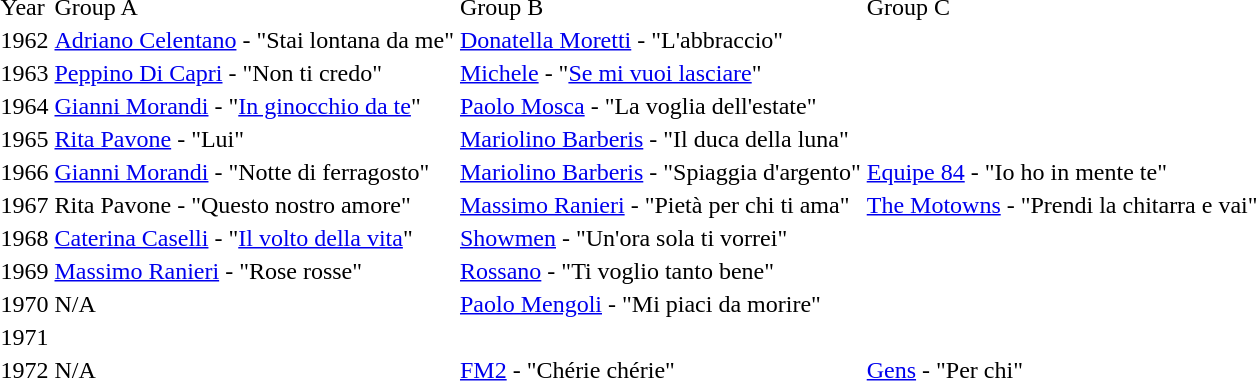<table>
<tr>
<td>Year</td>
<td>Group A</td>
<td>Group B</td>
<td>Group C</td>
</tr>
<tr>
<td>1962</td>
<td><a href='#'>Adriano Celentano</a> - "Stai lontana da me"</td>
<td><a href='#'>Donatella Moretti</a> - "L'abbraccio"</td>
</tr>
<tr>
<td>1963</td>
<td><a href='#'>Peppino Di Capri</a> - "Non ti credo"</td>
<td><a href='#'>Michele</a> - "<a href='#'>Se mi vuoi lasciare</a>"</td>
</tr>
<tr>
<td>1964</td>
<td><a href='#'>Gianni Morandi</a> - "<a href='#'>In ginocchio da te</a>"</td>
<td><a href='#'>Paolo Mosca</a> - "La voglia dell'estate"</td>
</tr>
<tr>
<td>1965</td>
<td><a href='#'>Rita Pavone</a> - "Lui"</td>
<td><a href='#'>Mariolino Barberis</a> - "Il duca della luna"</td>
</tr>
<tr>
<td>1966</td>
<td><a href='#'>Gianni Morandi</a>  - "Notte di ferragosto"</td>
<td><a href='#'>Mariolino Barberis</a>  - "Spiaggia d'argento"</td>
<td><a href='#'>Equipe 84</a>  - "Io ho in mente te"</td>
</tr>
<tr>
<td>1967</td>
<td>Rita Pavone - "Questo nostro amore"</td>
<td><a href='#'>Massimo Ranieri</a> - "Pietà per chi ti ama"</td>
<td><a href='#'>The Motowns</a> - "Prendi la chitarra e vai"</td>
</tr>
<tr>
<td>1968</td>
<td><a href='#'>Caterina Caselli</a> - "<a href='#'>Il volto della vita</a>"</td>
<td><a href='#'>Showmen</a> - "Un'ora sola ti vorrei"</td>
</tr>
<tr>
<td>1969</td>
<td><a href='#'>Massimo Ranieri</a> - "Rose rosse"</td>
<td><a href='#'>Rossano</a> - "Ti voglio tanto bene"</td>
</tr>
<tr>
<td>1970</td>
<td>N/A</td>
<td><a href='#'>Paolo Mengoli</a> - "Mi piaci da morire"</td>
<td></td>
</tr>
<tr>
<td>1971</td>
</tr>
<tr>
<td>1972</td>
<td>N/A</td>
<td><a href='#'>FM2</a> - "Chérie chérie"</td>
<td><a href='#'>Gens</a> - "Per chi"</td>
</tr>
</table>
